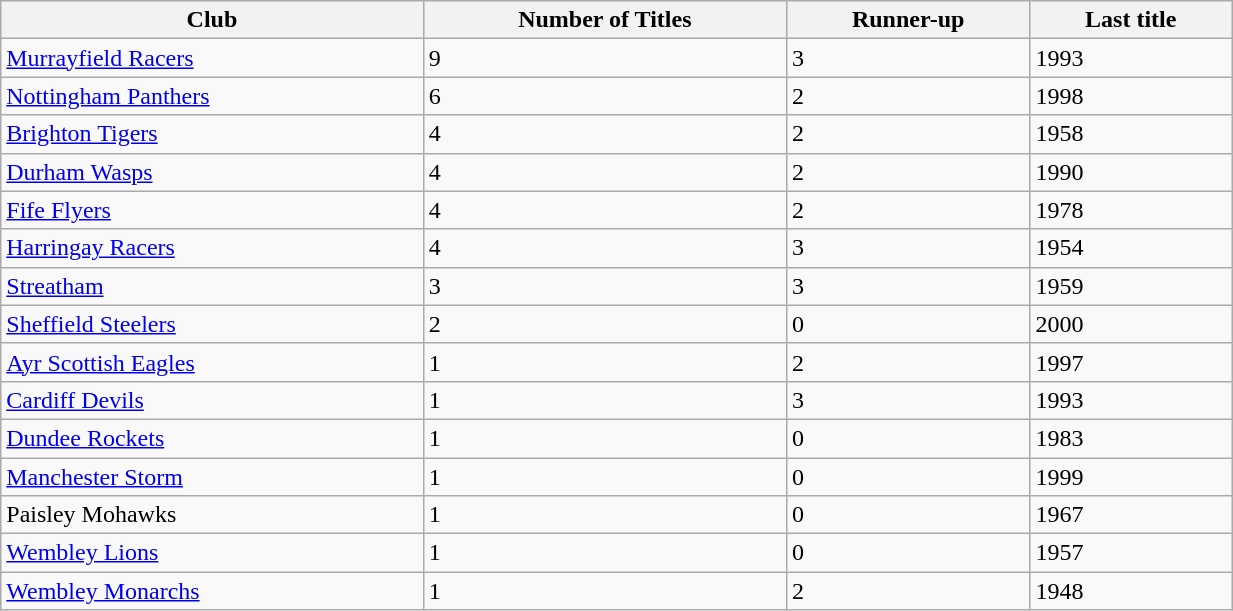<table class="wikitable" width=65%>
<tr>
<th>Club</th>
<th>Number of Titles</th>
<th>Runner-up</th>
<th>Last title</th>
</tr>
<tr>
<td><a href='#'>Murrayfield Racers</a></td>
<td>9</td>
<td>3</td>
<td>1993</td>
</tr>
<tr>
<td><a href='#'>Nottingham Panthers</a></td>
<td>6</td>
<td>2</td>
<td>1998</td>
</tr>
<tr>
<td><a href='#'>Brighton Tigers</a></td>
<td>4</td>
<td>2</td>
<td>1958</td>
</tr>
<tr>
<td><a href='#'>Durham Wasps</a></td>
<td>4</td>
<td>2</td>
<td>1990</td>
</tr>
<tr>
<td><a href='#'>Fife Flyers</a></td>
<td>4</td>
<td>2</td>
<td>1978</td>
</tr>
<tr>
<td><a href='#'>Harringay Racers</a></td>
<td>4</td>
<td>3</td>
<td>1954</td>
</tr>
<tr>
<td><a href='#'>Streatham</a></td>
<td>3</td>
<td>3</td>
<td>1959</td>
</tr>
<tr>
<td><a href='#'>Sheffield Steelers</a></td>
<td>2</td>
<td>0</td>
<td>2000</td>
</tr>
<tr>
<td><a href='#'>Ayr Scottish Eagles</a></td>
<td>1</td>
<td>2</td>
<td>1997</td>
</tr>
<tr>
<td><a href='#'>Cardiff Devils</a></td>
<td>1</td>
<td>3</td>
<td>1993</td>
</tr>
<tr>
<td><a href='#'>Dundee Rockets</a></td>
<td>1</td>
<td>0</td>
<td>1983</td>
</tr>
<tr>
<td><a href='#'>Manchester Storm</a></td>
<td>1</td>
<td>0</td>
<td>1999</td>
</tr>
<tr>
<td>Paisley Mohawks</td>
<td>1</td>
<td>0</td>
<td>1967</td>
</tr>
<tr>
<td><a href='#'>Wembley Lions</a></td>
<td>1</td>
<td>0</td>
<td>1957</td>
</tr>
<tr>
<td><a href='#'>Wembley Monarchs</a></td>
<td>1</td>
<td>2</td>
<td>1948</td>
</tr>
</table>
